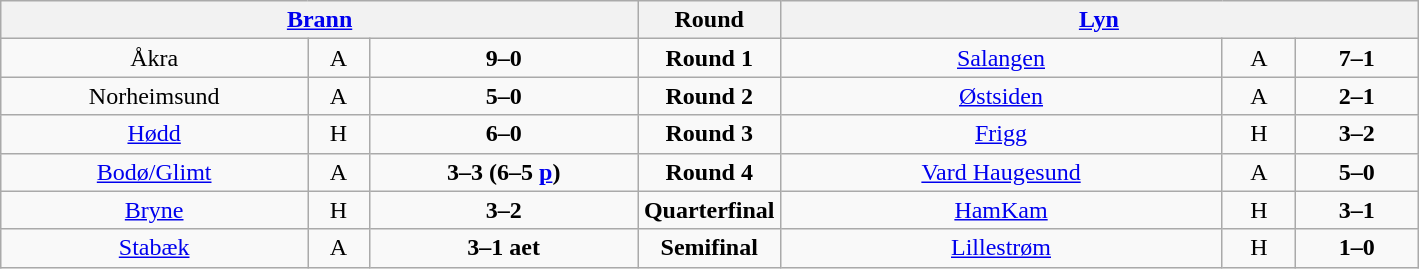<table border=1 class=wikitable style="text-align:center">
<tr valign=top>
<th width=45% colspan=3><a href='#'>Brann</a></th>
<th width=10%>Round</th>
<th width=45% colspan=3><a href='#'>Lyn</a></th>
</tr>
<tr valign=top>
<td>Åkra</td>
<td>A</td>
<td><strong>9–0</strong></td>
<td><strong>Round 1</strong></td>
<td><a href='#'>Salangen</a></td>
<td>A</td>
<td><strong>7–1</strong></td>
</tr>
<tr valign=top>
<td>Norheimsund</td>
<td>A</td>
<td><strong>5–0</strong></td>
<td><strong>Round 2</strong></td>
<td><a href='#'>Østsiden</a></td>
<td>A</td>
<td><strong>2–1</strong></td>
</tr>
<tr valign=top>
<td><a href='#'>Hødd</a></td>
<td>H</td>
<td><strong>6–0</strong></td>
<td><strong>Round 3</strong></td>
<td><a href='#'>Frigg</a></td>
<td>H</td>
<td><strong>3–2</strong></td>
</tr>
<tr valign=top>
<td><a href='#'>Bodø/Glimt</a></td>
<td>A</td>
<td><strong>3–3 (6–5 <a href='#'>p</a>)</strong></td>
<td><strong>Round 4</strong></td>
<td><a href='#'>Vard Haugesund</a></td>
<td>A</td>
<td><strong>5–0</strong></td>
</tr>
<tr valign=top>
<td><a href='#'>Bryne</a></td>
<td>H</td>
<td><strong>3–2</strong></td>
<td><strong>Quarterfinal</strong></td>
<td><a href='#'>HamKam</a></td>
<td>H</td>
<td><strong>3–1</strong></td>
</tr>
<tr valign=top>
<td><a href='#'>Stabæk</a></td>
<td>A</td>
<td><strong>3–1 aet</strong></td>
<td><strong>Semifinal</strong></td>
<td><a href='#'>Lillestrøm</a></td>
<td>H</td>
<td><strong>1–0</strong></td>
</tr>
</table>
